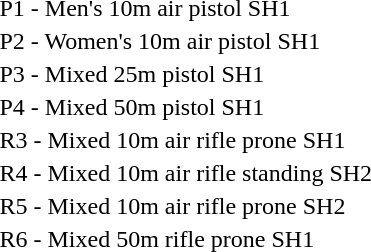<table>
<tr>
<td>P1 - Men's 10m air pistol SH1<br></td>
<td></td>
<td></td>
<td></td>
</tr>
<tr>
<td>P2 - Women's 10m air pistol SH1<br></td>
<td></td>
<td></td>
<td></td>
</tr>
<tr>
<td>P3 - Mixed 25m pistol SH1<br></td>
<td></td>
<td></td>
<td></td>
</tr>
<tr>
<td>P4 - Mixed 50m pistol SH1<br></td>
<td></td>
<td></td>
<td></td>
</tr>
<tr>
<td>R3 - Mixed 10m air rifle prone SH1<br></td>
<td></td>
<td></td>
<td></td>
</tr>
<tr>
<td>R4 - Mixed 10m air rifle standing SH2<br></td>
<td></td>
<td></td>
<td></td>
</tr>
<tr>
<td>R5 - Mixed 10m air rifle prone SH2<br></td>
<td></td>
<td></td>
<td></td>
</tr>
<tr>
<td>R6 - Mixed 50m rifle prone SH1<br></td>
<td></td>
<td></td>
<td></td>
</tr>
</table>
